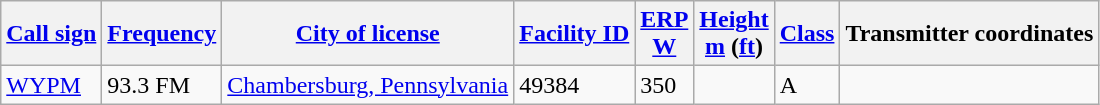<table class="wikitable sortable">
<tr>
<th><a href='#'>Call sign</a></th>
<th data-sort-type="number"><a href='#'>Frequency</a></th>
<th><a href='#'>City of license</a></th>
<th><a href='#'>Facility ID</a></th>
<th data-sort-type="number"><a href='#'>ERP</a><br><a href='#'>W</a></th>
<th data-sort-type="number"><a href='#'>Height</a><br><a href='#'>m</a> (<a href='#'>ft</a>)</th>
<th><a href='#'>Class</a></th>
<th class="unsortable">Transmitter coordinates</th>
</tr>
<tr>
<td><a href='#'>WYPM</a></td>
<td>93.3 FM</td>
<td><a href='#'>Chambersburg, Pennsylvania</a></td>
<td>49384</td>
<td>350</td>
<td></td>
<td>A</td>
<td></td>
</tr>
</table>
